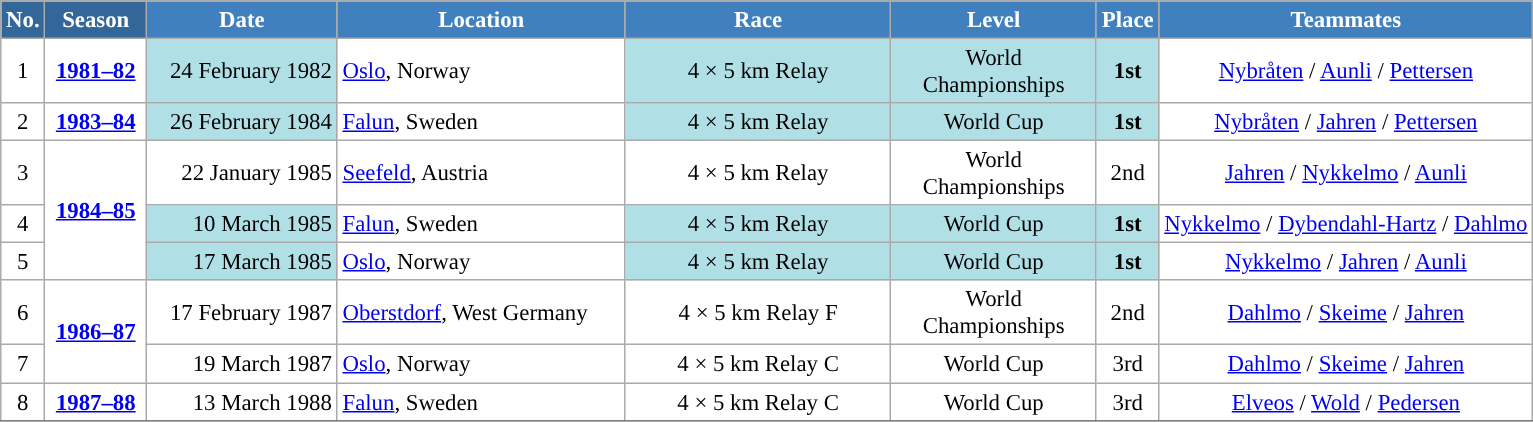<table class="wikitable sortable" style="font-size:95%; text-align:center; border:grey solid 1px; border-collapse:collapse; background:#ffffff;">
<tr style="background:#efefef;">
<th style="background-color:#369; color:white;">No.</th>
<th style="background-color:#369; color:white;">Season</th>
<th style="background-color:#4180be; color:white; width:120px;">Date</th>
<th style="background-color:#4180be; color:white; width:185px;">Location</th>
<th style="background-color:#4180be; color:white; width:170px;">Race</th>
<th style="background-color:#4180be; color:white; width:130px;">Level</th>
<th style="background-color:#4180be; color:white;">Place</th>
<th style="background-color:#4180be; color:white;">Teammates</th>
</tr>
<tr>
<td align=center>1</td>
<td rowspan=1 align=center><strong><a href='#'>1981–82</a></strong></td>
<td bgcolor="#BOEOE6" align=right>24 February 1982</td>
<td align=left> <a href='#'>Oslo</a>, Norway</td>
<td bgcolor="#BOEOE6">4 × 5 km Relay</td>
<td bgcolor="#BOEOE6">World Championships</td>
<td bgcolor="#BOEOE6"><strong>1st</strong></td>
<td><a href='#'>Nybråten</a> / <a href='#'>Aunli</a> / <a href='#'>Pettersen</a></td>
</tr>
<tr>
<td align=center>2</td>
<td rowspan=1 align=center><strong><a href='#'>1983–84</a></strong></td>
<td bgcolor="#BOEOE6" align=right>26 February 1984</td>
<td align=left> <a href='#'>Falun</a>, Sweden</td>
<td bgcolor="#BOEOE6">4 × 5 km Relay</td>
<td bgcolor="#BOEOE6">World Cup</td>
<td bgcolor="#BOEOE6"><strong>1st</strong></td>
<td><a href='#'>Nybråten</a> / <a href='#'>Jahren</a> / <a href='#'>Pettersen</a></td>
</tr>
<tr>
<td align=center>3</td>
<td rowspan=3 align=center><strong> <a href='#'>1984–85</a> </strong></td>
<td align=right>22 January 1985</td>
<td align=left> <a href='#'>Seefeld</a>, Austria</td>
<td>4 × 5 km Relay</td>
<td>World Championships</td>
<td>2nd</td>
<td><a href='#'>Jahren</a> / <a href='#'>Nykkelmo</a> / <a href='#'>Aunli</a></td>
</tr>
<tr>
<td align=center>4</td>
<td bgcolor="#BOEOE6" align=right>10 March 1985</td>
<td align=left> <a href='#'>Falun</a>, Sweden</td>
<td bgcolor="#BOEOE6">4 × 5 km Relay</td>
<td bgcolor="#BOEOE6">World Cup</td>
<td bgcolor="#BOEOE6"><strong>1st</strong></td>
<td><a href='#'>Nykkelmo</a> / <a href='#'>Dybendahl-Hartz</a> / <a href='#'>Dahlmo</a></td>
</tr>
<tr>
<td align=center>5</td>
<td bgcolor="#BOEOE6" align=right>17 March 1985</td>
<td align=left> <a href='#'>Oslo</a>, Norway</td>
<td bgcolor="#BOEOE6">4 × 5 km Relay</td>
<td bgcolor="#BOEOE6">World Cup</td>
<td bgcolor="#BOEOE6"><strong>1st</strong></td>
<td><a href='#'>Nykkelmo</a> / <a href='#'>Jahren</a> / <a href='#'>Aunli</a></td>
</tr>
<tr>
<td align=center>6</td>
<td rowspan=2 align=center><strong> <a href='#'>1986–87</a> </strong></td>
<td align=right>17 February 1987</td>
<td align=left> <a href='#'>Oberstdorf</a>, West Germany</td>
<td>4 × 5 km Relay F</td>
<td>World Championships</td>
<td>2nd</td>
<td><a href='#'>Dahlmo</a> / <a href='#'>Skeime</a> / <a href='#'>Jahren</a></td>
</tr>
<tr>
<td align=center>7</td>
<td align=right>19 March 1987</td>
<td align=left> <a href='#'>Oslo</a>, Norway</td>
<td>4 × 5 km Relay C</td>
<td>World Cup</td>
<td>3rd</td>
<td><a href='#'>Dahlmo</a> / <a href='#'>Skeime</a> / <a href='#'>Jahren</a></td>
</tr>
<tr>
<td align=center>8</td>
<td rowspan=1 align=center><strong> <a href='#'>1987–88</a> </strong></td>
<td align=right>13 March 1988</td>
<td align=left> <a href='#'>Falun</a>, Sweden</td>
<td>4 × 5 km Relay C</td>
<td>World Cup</td>
<td>3rd</td>
<td><a href='#'>Elveos</a> / <a href='#'>Wold</a> / <a href='#'>Pedersen</a></td>
</tr>
<tr>
</tr>
</table>
